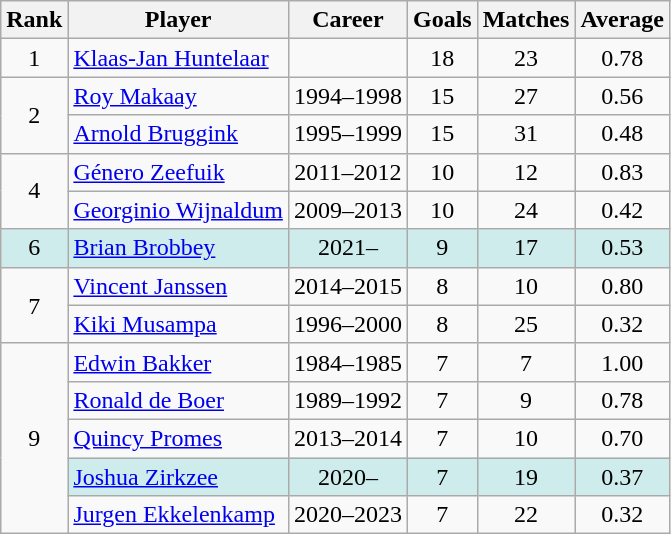<table class="wikitable sortable" style="text-align:center;">
<tr>
<th>Rank</th>
<th>Player</th>
<th>Career</th>
<th>Goals</th>
<th>Matches</th>
<th>Average</th>
</tr>
<tr>
<td>1</td>
<td align=left><a href='#'>Klaas-Jan Huntelaar</a></td>
<td></td>
<td>18</td>
<td>23</td>
<td>0.78</td>
</tr>
<tr>
<td valign=center rowspan=2>2</td>
<td align=left><a href='#'>Roy Makaay</a></td>
<td>1994–1998</td>
<td>15</td>
<td>27</td>
<td>0.56</td>
</tr>
<tr>
<td align=left><a href='#'>Arnold Bruggink</a></td>
<td>1995–1999</td>
<td>15</td>
<td>31</td>
<td>0.48</td>
</tr>
<tr>
<td valign=center rowspan=2>4</td>
<td align=left><a href='#'>Género Zeefuik</a></td>
<td>2011–2012</td>
<td>10</td>
<td>12</td>
<td>0.83</td>
</tr>
<tr>
<td align=left><a href='#'>Georginio Wijnaldum</a></td>
<td>2009–2013</td>
<td>10</td>
<td>24</td>
<td>0.42</td>
</tr>
<tr style="background:#cfecec;">
<td>6</td>
<td align=left><a href='#'>Brian Brobbey</a></td>
<td>2021–</td>
<td>9</td>
<td>17</td>
<td>0.53</td>
</tr>
<tr>
<td valign=center rowspan=2>7</td>
<td align=left><a href='#'>Vincent Janssen</a></td>
<td>2014–2015</td>
<td>8</td>
<td>10</td>
<td>0.80</td>
</tr>
<tr>
<td align=left><a href='#'>Kiki Musampa</a></td>
<td>1996–2000</td>
<td>8</td>
<td>25</td>
<td>0.32</td>
</tr>
<tr>
<td valign=center rowspan=5>9</td>
<td align=left><a href='#'>Edwin Bakker</a></td>
<td>1984–1985</td>
<td>7</td>
<td>7</td>
<td>1.00</td>
</tr>
<tr>
<td align=left><a href='#'>Ronald de Boer</a></td>
<td>1989–1992</td>
<td>7</td>
<td>9</td>
<td>0.78</td>
</tr>
<tr>
<td align=left><a href='#'>Quincy Promes</a></td>
<td>2013–2014</td>
<td>7</td>
<td>10</td>
<td>0.70</td>
</tr>
<tr style="background:#cfecec;">
<td align=left><a href='#'>Joshua Zirkzee</a></td>
<td>2020–</td>
<td>7</td>
<td>19</td>
<td>0.37</td>
</tr>
<tr>
<td align=left><a href='#'>Jurgen Ekkelenkamp</a></td>
<td>2020–2023</td>
<td>7</td>
<td>22</td>
<td>0.32</td>
</tr>
</table>
